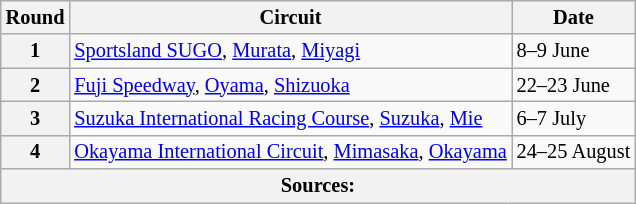<table class="wikitable" style="font-size: 85%;">
<tr>
<th>Round</th>
<th>Circuit</th>
<th>Date</th>
</tr>
<tr>
<th>1</th>
<td> <a href='#'>Sportsland SUGO</a>, <a href='#'>Murata</a>, <a href='#'>Miyagi</a></td>
<td>8–9 June</td>
</tr>
<tr>
<th>2</th>
<td> <a href='#'>Fuji Speedway</a>, <a href='#'>Oyama</a>, <a href='#'>Shizuoka</a></td>
<td>22–23 June</td>
</tr>
<tr>
<th>3</th>
<td> <a href='#'>Suzuka International Racing Course</a>, <a href='#'>Suzuka</a>, <a href='#'>Mie</a></td>
<td>6–7 July</td>
</tr>
<tr>
<th>4</th>
<td> <a href='#'>Okayama International Circuit</a>, <a href='#'>Mimasaka</a>, <a href='#'>Okayama</a></td>
<td>24–25 August</td>
</tr>
<tr>
<th colspan="3">Sources:</th>
</tr>
</table>
